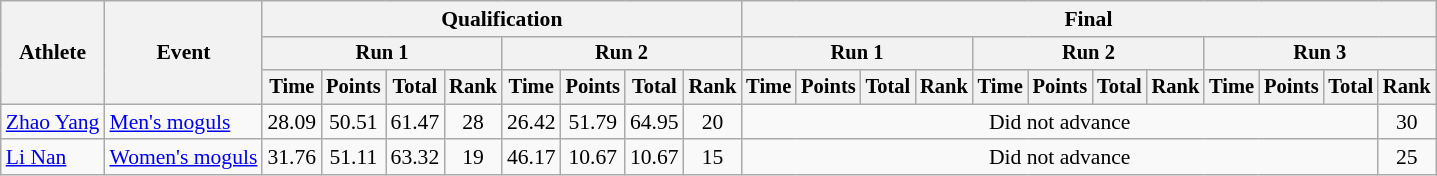<table class="wikitable" style="font-size:90%">
<tr>
<th rowspan=3>Athlete</th>
<th rowspan=3>Event</th>
<th colspan=8>Qualification</th>
<th colspan=12>Final</th>
</tr>
<tr style="font-size:95%">
<th colspan=4>Run 1</th>
<th colspan=4>Run 2</th>
<th colspan=4>Run 1</th>
<th colspan=4>Run 2</th>
<th colspan=4>Run 3</th>
</tr>
<tr style="font-size:95%">
<th>Time</th>
<th>Points</th>
<th>Total</th>
<th>Rank</th>
<th>Time</th>
<th>Points</th>
<th>Total</th>
<th>Rank</th>
<th>Time</th>
<th>Points</th>
<th>Total</th>
<th>Rank</th>
<th>Time</th>
<th>Points</th>
<th>Total</th>
<th>Rank</th>
<th>Time</th>
<th>Points</th>
<th>Total</th>
<th>Rank</th>
</tr>
<tr align=center>
<td align=left><a href='#'>Zhao Yang</a></td>
<td align=left><a href='#'>Men's moguls</a></td>
<td>28.09</td>
<td>50.51</td>
<td>61.47</td>
<td>28</td>
<td>26.42</td>
<td>51.79</td>
<td>64.95</td>
<td>20</td>
<td colspan=11>Did not advance</td>
<td>30</td>
</tr>
<tr align=center>
<td align=left><a href='#'>Li Nan</a></td>
<td align=left><a href='#'>Women's moguls</a></td>
<td>31.76</td>
<td>51.11</td>
<td>63.32</td>
<td>19</td>
<td>46.17</td>
<td>10.67</td>
<td>10.67</td>
<td>15</td>
<td colspan=11>Did not advance</td>
<td>25</td>
</tr>
</table>
